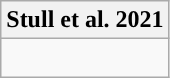<table class="wikitable">
<tr>
<th colspan=1>Stull et al. 2021</th>
</tr>
<tr>
<td style="vertical-align:top"><br></td>
</tr>
</table>
